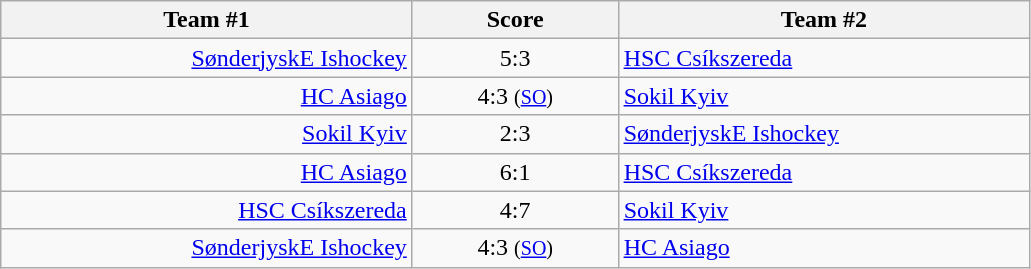<table class="wikitable" style="text-align: center;">
<tr>
<th width=22%>Team #1</th>
<th width=11%>Score</th>
<th width=22%>Team #2</th>
</tr>
<tr>
<td style="text-align: right;"><a href='#'>SønderjyskE Ishockey</a> </td>
<td>5:3</td>
<td style="text-align: left;"> <a href='#'>HSC Csíkszereda</a></td>
</tr>
<tr>
<td style="text-align: right;"><a href='#'>HC Asiago</a> </td>
<td>4:3 <small>(<a href='#'>SO</a>)</small></td>
<td style="text-align: left;"> <a href='#'>Sokil Kyiv</a></td>
</tr>
<tr>
<td style="text-align: right;"><a href='#'>Sokil Kyiv</a>  </td>
<td>2:3</td>
<td style="text-align: left;"> <a href='#'>SønderjyskE Ishockey</a></td>
</tr>
<tr>
<td style="text-align: right;"><a href='#'>HC Asiago</a> </td>
<td>6:1</td>
<td style="text-align: left;"> <a href='#'>HSC Csíkszereda</a></td>
</tr>
<tr>
<td style="text-align: right;"><a href='#'>HSC Csíkszereda</a> </td>
<td>4:7</td>
<td style="text-align: left;"> <a href='#'>Sokil Kyiv</a></td>
</tr>
<tr>
<td style="text-align: right;"><a href='#'>SønderjyskE Ishockey</a> </td>
<td>4:3 <small>(<a href='#'>SO</a>)</small></td>
<td style="text-align: left;"> <a href='#'>HC Asiago</a></td>
</tr>
</table>
